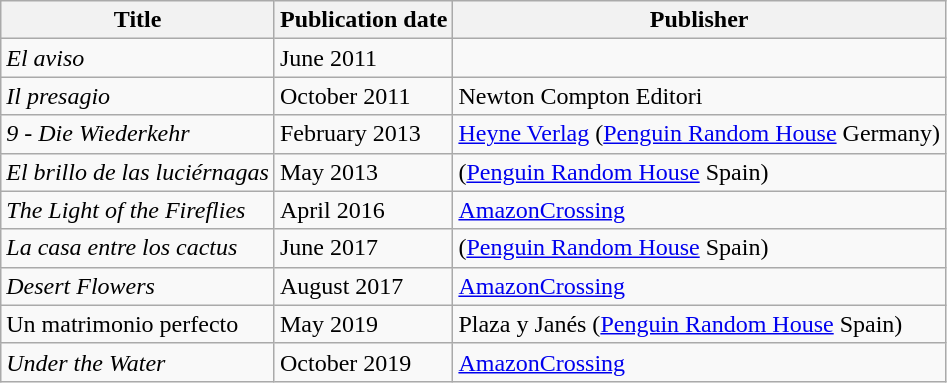<table class="wikitable">
<tr>
<th>Title</th>
<th>Publication date</th>
<th>Publisher</th>
</tr>
<tr>
<td><em>El aviso</em></td>
<td>June 2011</td>
<td></td>
</tr>
<tr>
<td><em>Il presagio</em></td>
<td>October 2011</td>
<td>Newton Compton Editori</td>
</tr>
<tr>
<td><em>9 - Die Wiederkehr</em></td>
<td>February 2013</td>
<td><a href='#'>Heyne Verlag</a> (<a href='#'>Penguin Random House</a> Germany)</td>
</tr>
<tr>
<td><em>El brillo de las luciérnagas</em></td>
<td>May 2013</td>
<td> (<a href='#'>Penguin Random House</a> Spain)</td>
</tr>
<tr>
<td><em>The Light of the Fireflies</em></td>
<td>April 2016</td>
<td><a href='#'>AmazonCrossing</a></td>
</tr>
<tr>
<td><em>La casa entre los cactus</em></td>
<td>June 2017</td>
<td> (<a href='#'>Penguin Random House</a> Spain)</td>
</tr>
<tr>
<td><em>Desert Flowers</em></td>
<td>August 2017</td>
<td><a href='#'>AmazonCrossing</a></td>
</tr>
<tr>
<td>Un matrimonio perfecto</td>
<td>May 2019</td>
<td>Plaza y Janés (<a href='#'>Penguin Random House</a> Spain)</td>
</tr>
<tr>
<td><em>Under the Water</em></td>
<td>October 2019</td>
<td><a href='#'>AmazonCrossing</a></td>
</tr>
</table>
